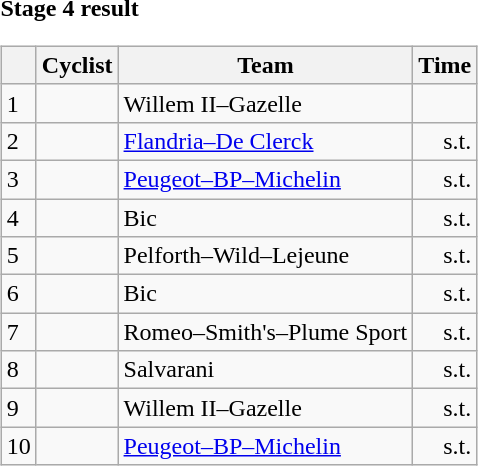<table>
<tr>
<td><strong>Stage 4 result</strong><br><table class="wikitable">
<tr>
<th></th>
<th>Cyclist</th>
<th>Team</th>
<th>Time</th>
</tr>
<tr>
<td>1</td>
<td></td>
<td>Willem II–Gazelle</td>
<td align="right"></td>
</tr>
<tr>
<td>2</td>
<td></td>
<td><a href='#'>Flandria–De Clerck</a></td>
<td align="right">s.t.</td>
</tr>
<tr>
<td>3</td>
<td></td>
<td><a href='#'>Peugeot–BP–Michelin</a></td>
<td align="right">s.t.</td>
</tr>
<tr>
<td>4</td>
<td></td>
<td>Bic</td>
<td align="right">s.t.</td>
</tr>
<tr>
<td>5</td>
<td></td>
<td>Pelforth–Wild–Lejeune</td>
<td align="right">s.t.</td>
</tr>
<tr>
<td>6</td>
<td></td>
<td>Bic</td>
<td align="right">s.t.</td>
</tr>
<tr>
<td>7</td>
<td></td>
<td>Romeo–Smith's–Plume Sport</td>
<td align="right">s.t.</td>
</tr>
<tr>
<td>8</td>
<td></td>
<td>Salvarani</td>
<td align="right">s.t.</td>
</tr>
<tr>
<td>9</td>
<td></td>
<td>Willem II–Gazelle</td>
<td align="right">s.t.</td>
</tr>
<tr>
<td>10</td>
<td></td>
<td><a href='#'>Peugeot–BP–Michelin</a></td>
<td align="right">s.t.</td>
</tr>
</table>
</td>
</tr>
</table>
